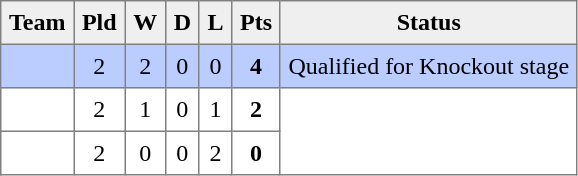<table style=border-collapse:collapse border=1 cellspacing=0 cellpadding=5>
<tr align=center bgcolor=#efefef>
<th>Team</th>
<th>Pld</th>
<th>W</th>
<th>D</th>
<th>L</th>
<th>Pts</th>
<th>Status</th>
</tr>
<tr align=center style="background:#bbccff;">
<td style="text-align:left;"> </td>
<td>2</td>
<td>2</td>
<td>0</td>
<td>0</td>
<td><strong>4</strong></td>
<td rowspan=1>Qualified for Knockout stage</td>
</tr>
<tr align=center style="background:#FFFFFF;">
<td style="text-align:left;"> </td>
<td>2</td>
<td>1</td>
<td>0</td>
<td>1</td>
<td><strong>2</strong></td>
<td rowspan=2></td>
</tr>
<tr align=center style="background:#FFFFFF;">
<td style="text-align:left;"> </td>
<td>2</td>
<td>0</td>
<td>0</td>
<td>2</td>
<td><strong>0</strong></td>
</tr>
</table>
